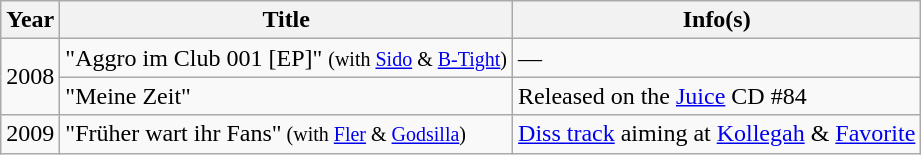<table class="wikitable">
<tr>
<th>Year</th>
<th>Title</th>
<th>Info(s)</th>
</tr>
<tr>
<td rowspan="2">2008</td>
<td>"Aggro im Club 001 [EP]" <small>(with <a href='#'>Sido</a> & <a href='#'>B-Tight</a>)</small></td>
<td>—</td>
</tr>
<tr>
<td>"Meine Zeit"</td>
<td>Released on the <a href='#'>Juice</a> CD #84</td>
</tr>
<tr>
<td>2009</td>
<td>"Früher wart ihr Fans"<small> (with <a href='#'>Fler</a> & <a href='#'>Godsilla</a>)</small></td>
<td><a href='#'>Diss track</a> aiming at <a href='#'>Kollegah</a> & <a href='#'>Favorite</a></td>
</tr>
</table>
